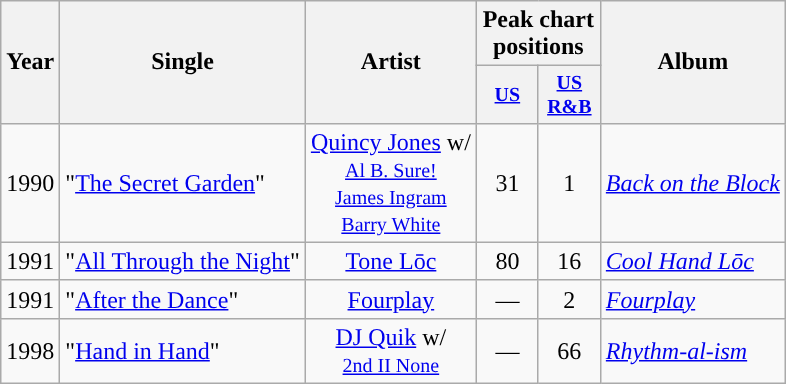<table class="wikitable" style="text-align:center;">
<tr>
<th rowspan="2">Year</th>
<th rowspan="2">Single</th>
<th rowspan="2">Artist</th>
<th colspan="2">Peak chart<br>positions</th>
<th rowspan="2">Album</th>
</tr>
<tr style="font-size:smaller;">
<th style="width:35px;"><a href='#'>US</a><br></th>
<th style="width:35px;"><a href='#'>US R&B</a><br></th>
</tr>
<tr>
<td>1990</td>
<td style="text-align:left;">"<a href='#'>The Secret Garden</a>"</td>
<td><a href='#'>Quincy Jones</a> w/<br><small><a href='#'>Al B. Sure!</a></small><br><small><a href='#'>James Ingram</a></small><br><small><a href='#'>Barry White</a></small></td>
<td>31</td>
<td>1</td>
<td style="text-align:left;"><em><a href='#'>Back on the Block</a></em></td>
</tr>
<tr>
<td>1991</td>
<td style="text-align:left;">"<a href='#'>All Through the Night</a>"</td>
<td><a href='#'>Tone Lōc</a></td>
<td>80</td>
<td>16</td>
<td style="text-align:left;"><em><a href='#'>Cool Hand Lōc</a></em></td>
</tr>
<tr>
<td>1991</td>
<td style="text-align:left;">"<a href='#'>After the Dance</a>"</td>
<td><a href='#'>Fourplay</a></td>
<td>—</td>
<td>2</td>
<td style="text-align:left;"><em><a href='#'>Fourplay</a></em></td>
</tr>
<tr>
<td>1998</td>
<td style="text-align:left;">"<a href='#'>Hand in Hand</a>"</td>
<td><a href='#'>DJ Quik</a> w/<br><small> <a href='#'>2nd II None</a></small></td>
<td>—</td>
<td>66</td>
<td style="text-align:left;"><em><a href='#'>Rhythm-al-ism</a></em></td>
</tr>
</table>
